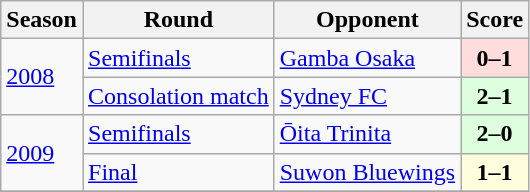<table class="wikitable">
<tr>
<th>Season</th>
<th>Round</th>
<th>Opponent</th>
<th>Score</th>
</tr>
<tr>
<td rowspan="2"><a href='#'>2008</a></td>
<td><a href='#'>Semifinals</a></td>
<td> <a href='#'>Gamba Osaka</a></td>
<td bgcolor="#ffdddd" style="text-align:center;"><strong>0–1</strong></td>
</tr>
<tr>
<td><a href='#'>Consolation match</a></td>
<td> <a href='#'>Sydney FC</a></td>
<td bgcolor="#ddffdd" style="text-align:center;"><strong>2–1</strong></td>
</tr>
<tr>
<td rowspan="2"><a href='#'>2009</a></td>
<td><a href='#'>Semifinals</a></td>
<td> <a href='#'>Ōita Trinita</a></td>
<td bgcolor="#ddffdd" style="text-align:center;"><strong>2–0</strong></td>
</tr>
<tr>
<td><a href='#'>Final</a></td>
<td> <a href='#'>Suwon Bluewings</a></td>
<td bgcolor="#ffffdd" style="text-align:center;"><strong>1–1</strong></td>
</tr>
<tr>
</tr>
</table>
